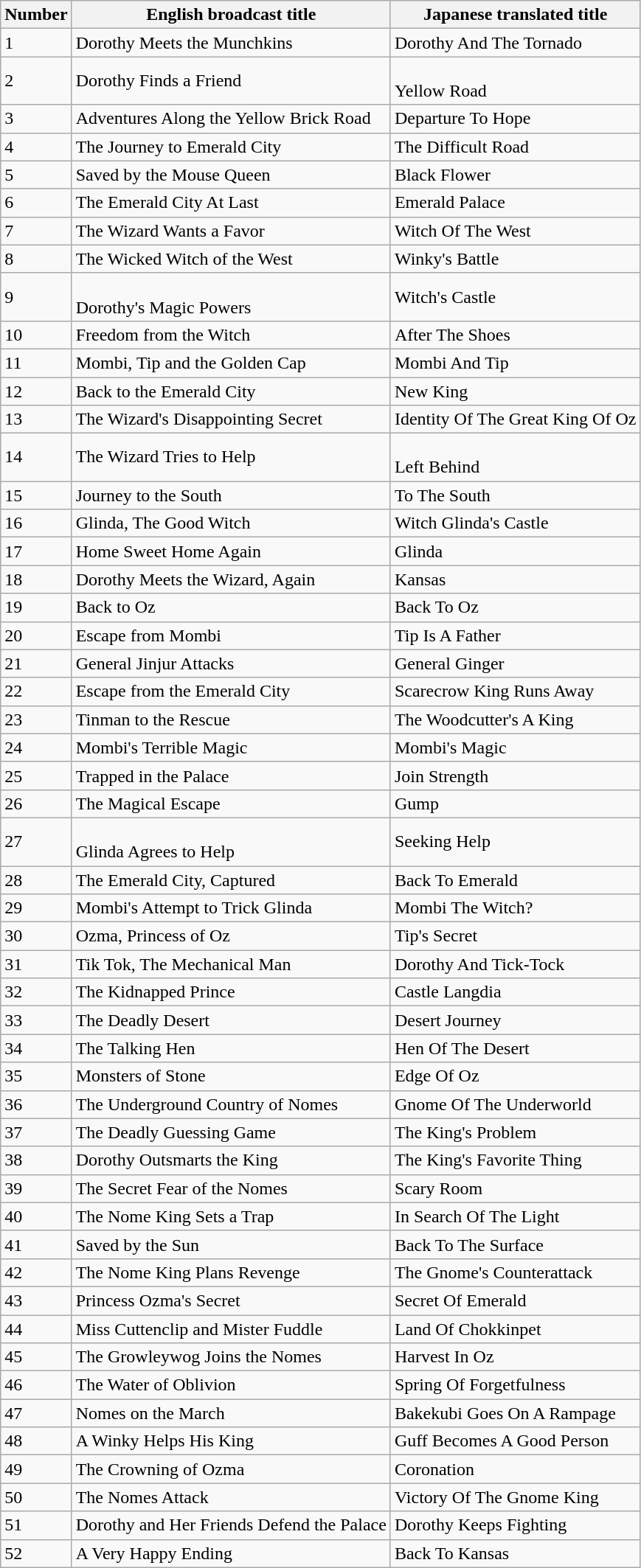<table class="wikitable">
<tr>
<th>Number</th>
<th>English broadcast title</th>
<th>Japanese translated title</th>
</tr>
<tr>
<td>1</td>
<td>Dorothy Meets the Munchkins</td>
<td>Dorothy And The Tornado</td>
</tr>
<tr>
<td>2</td>
<td>Dorothy Finds a Friend</td>
<td><br>Yellow Road</td>
</tr>
<tr>
<td>3</td>
<td>Adventures Along the Yellow Brick Road</td>
<td>Departure To Hope</td>
</tr>
<tr>
<td>4</td>
<td>The Journey to Emerald City</td>
<td>The Difficult Road</td>
</tr>
<tr>
<td>5</td>
<td>Saved by the Mouse Queen</td>
<td>Black Flower</td>
</tr>
<tr>
<td>6</td>
<td>The Emerald City At Last</td>
<td>Emerald Palace</td>
</tr>
<tr>
<td>7</td>
<td>The Wizard Wants a Favor</td>
<td>Witch Of The West</td>
</tr>
<tr>
<td>8</td>
<td>The Wicked Witch of the West</td>
<td>Winky's Battle</td>
</tr>
<tr>
<td>9</td>
<td><br>Dorothy's Magic Powers</td>
<td>Witch's Castle</td>
</tr>
<tr>
<td>10</td>
<td>Freedom from the Witch</td>
<td>After The Shoes</td>
</tr>
<tr>
<td>11</td>
<td>Mombi, Tip and the Golden Cap</td>
<td>Mombi And Tip</td>
</tr>
<tr>
<td>12</td>
<td>Back to the Emerald City</td>
<td>New King</td>
</tr>
<tr>
<td>13</td>
<td>The Wizard's Disappointing Secret</td>
<td>Identity Of The Great King Of Oz</td>
</tr>
<tr>
<td>14</td>
<td>The Wizard Tries to Help</td>
<td><br>Left Behind</td>
</tr>
<tr>
<td>15</td>
<td>Journey to the South</td>
<td>To The South</td>
</tr>
<tr>
<td>16</td>
<td>Glinda, The Good Witch</td>
<td>Witch Glinda's Castle</td>
</tr>
<tr>
<td>17</td>
<td>Home Sweet Home Again</td>
<td>Glinda</td>
</tr>
<tr>
<td>18</td>
<td>Dorothy Meets the Wizard, Again</td>
<td>Kansas</td>
</tr>
<tr>
<td>19</td>
<td>Back to Oz</td>
<td>Back To Oz</td>
</tr>
<tr>
<td>20</td>
<td>Escape from Mombi</td>
<td>Tip Is A Father</td>
</tr>
<tr>
<td>21</td>
<td>General Jinjur Attacks</td>
<td>General Ginger</td>
</tr>
<tr>
<td>22</td>
<td>Escape from the Emerald City</td>
<td>Scarecrow King Runs Away</td>
</tr>
<tr>
<td>23</td>
<td>Tinman to the Rescue</td>
<td>The Woodcutter's A King</td>
</tr>
<tr>
<td>24</td>
<td>Mombi's Terrible Magic</td>
<td>Mombi's Magic</td>
</tr>
<tr>
<td>25</td>
<td>Trapped in the Palace</td>
<td>Join Strength</td>
</tr>
<tr>
<td>26</td>
<td>The Magical Escape</td>
<td>Gump</td>
</tr>
<tr>
<td>27</td>
<td><br>Glinda Agrees to Help</td>
<td>Seeking Help</td>
</tr>
<tr>
<td>28</td>
<td>The Emerald City, Captured</td>
<td>Back To Emerald</td>
</tr>
<tr>
<td>29</td>
<td>Mombi's Attempt to Trick Glinda</td>
<td>Mombi The Witch?</td>
</tr>
<tr>
<td>30</td>
<td>Ozma, Princess of Oz</td>
<td>Tip's Secret</td>
</tr>
<tr>
<td>31</td>
<td>Tik Tok, The Mechanical Man</td>
<td>Dorothy And Tick-Tock</td>
</tr>
<tr>
<td>32</td>
<td>The Kidnapped Prince</td>
<td>Castle Langdia</td>
</tr>
<tr>
<td>33</td>
<td>The Deadly Desert</td>
<td>Desert Journey</td>
</tr>
<tr>
<td>34</td>
<td>The Talking Hen</td>
<td>Hen Of The Desert</td>
</tr>
<tr>
<td>35</td>
<td>Monsters of Stone</td>
<td>Edge Of Oz</td>
</tr>
<tr>
<td>36</td>
<td>The Underground Country of Nomes</td>
<td>Gnome Of The Underworld</td>
</tr>
<tr>
<td>37</td>
<td>The Deadly Guessing Game</td>
<td>The King's Problem</td>
</tr>
<tr>
<td>38</td>
<td>Dorothy Outsmarts the King</td>
<td>The King's Favorite Thing</td>
</tr>
<tr>
<td>39</td>
<td>The Secret Fear of the Nomes</td>
<td>Scary Room</td>
</tr>
<tr>
<td>40</td>
<td>The Nome King Sets a Trap</td>
<td>In Search Of The Light</td>
</tr>
<tr>
<td>41</td>
<td>Saved by the Sun</td>
<td>Back To The Surface</td>
</tr>
<tr>
<td>42</td>
<td>The Nome King Plans Revenge</td>
<td>The Gnome's Counterattack</td>
</tr>
<tr>
<td>43</td>
<td>Princess Ozma's Secret</td>
<td>Secret Of Emerald</td>
</tr>
<tr>
<td>44</td>
<td>Miss Cuttenclip and Mister Fuddle</td>
<td>Land Of Chokkinpet</td>
</tr>
<tr>
<td>45</td>
<td>The Growleywog Joins the Nomes</td>
<td>Harvest In Oz</td>
</tr>
<tr>
<td>46</td>
<td>The Water of Oblivion</td>
<td>Spring Of Forgetfulness</td>
</tr>
<tr>
<td>47</td>
<td>Nomes on the March</td>
<td>Bakekubi Goes On A Rampage</td>
</tr>
<tr>
<td>48</td>
<td>A Winky Helps His King</td>
<td>Guff Becomes A Good Person</td>
</tr>
<tr>
<td>49</td>
<td>The Crowning of Ozma</td>
<td>Coronation</td>
</tr>
<tr>
<td>50</td>
<td>The Nomes Attack</td>
<td>Victory Of The Gnome King</td>
</tr>
<tr>
<td>51</td>
<td>Dorothy and Her Friends Defend the Palace</td>
<td>Dorothy Keeps Fighting</td>
</tr>
<tr>
<td>52</td>
<td>A Very Happy Ending</td>
<td>Back To Kansas</td>
</tr>
</table>
